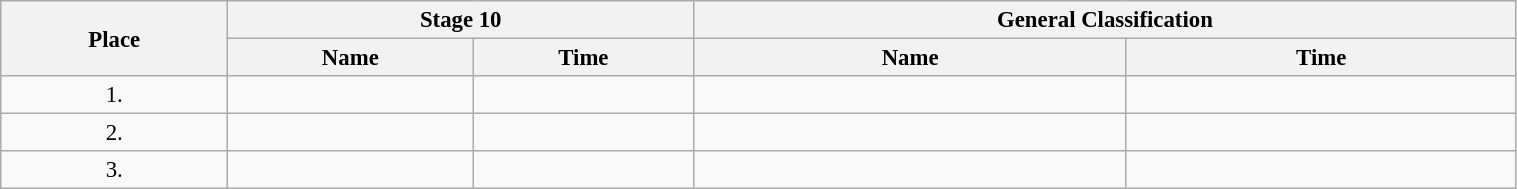<table class=wikitable style="font-size:95%" width="80%">
<tr>
<th rowspan="2">Place</th>
<th colspan="2">Stage 10</th>
<th colspan="2">General Classification</th>
</tr>
<tr>
<th>Name</th>
<th>Time</th>
<th>Name</th>
<th>Time</th>
</tr>
<tr>
<td align="center">1.</td>
<td></td>
<td></td>
<td></td>
<td></td>
</tr>
<tr>
<td align="center">2.</td>
<td></td>
<td></td>
<td></td>
<td></td>
</tr>
<tr>
<td align="center">3.</td>
<td></td>
<td></td>
<td></td>
<td></td>
</tr>
</table>
